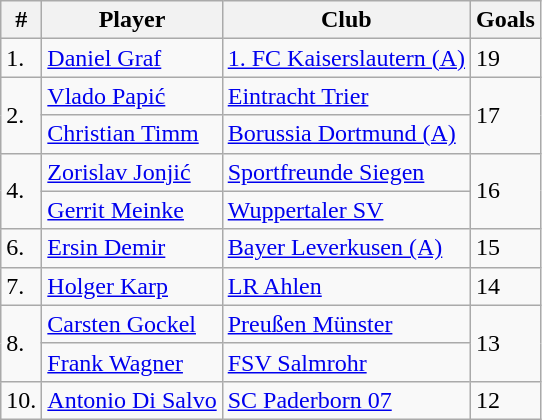<table class="wikitable">
<tr>
<th>#</th>
<th>Player</th>
<th>Club</th>
<th>Goals</th>
</tr>
<tr>
<td>1.</td>
<td> <a href='#'>Daniel Graf</a></td>
<td><a href='#'>1. FC Kaiserslautern (A)</a></td>
<td>19</td>
</tr>
<tr>
<td rowspan="2">2.</td>
<td> <a href='#'>Vlado Papić</a></td>
<td><a href='#'>Eintracht Trier</a></td>
<td rowspan="2">17</td>
</tr>
<tr>
<td> <a href='#'>Christian Timm</a></td>
<td><a href='#'>Borussia Dortmund (A)</a></td>
</tr>
<tr>
<td rowspan="2">4.</td>
<td> <a href='#'>Zorislav Jonjić</a></td>
<td><a href='#'>Sportfreunde Siegen</a></td>
<td rowspan="2">16</td>
</tr>
<tr>
<td> <a href='#'>Gerrit Meinke</a></td>
<td><a href='#'>Wuppertaler SV</a></td>
</tr>
<tr>
<td>6.</td>
<td> <a href='#'>Ersin Demir</a></td>
<td><a href='#'>Bayer Leverkusen (A)</a></td>
<td>15</td>
</tr>
<tr>
<td>7.</td>
<td> <a href='#'>Holger Karp</a></td>
<td><a href='#'>LR Ahlen</a></td>
<td>14</td>
</tr>
<tr>
<td rowspan="2">8.</td>
<td> <a href='#'>Carsten Gockel</a></td>
<td><a href='#'>Preußen Münster</a></td>
<td rowspan="2">13</td>
</tr>
<tr>
<td> <a href='#'>Frank Wagner</a></td>
<td><a href='#'>FSV Salmrohr</a></td>
</tr>
<tr>
<td>10.</td>
<td> <a href='#'>Antonio Di Salvo</a></td>
<td><a href='#'>SC Paderborn 07</a></td>
<td>12</td>
</tr>
</table>
